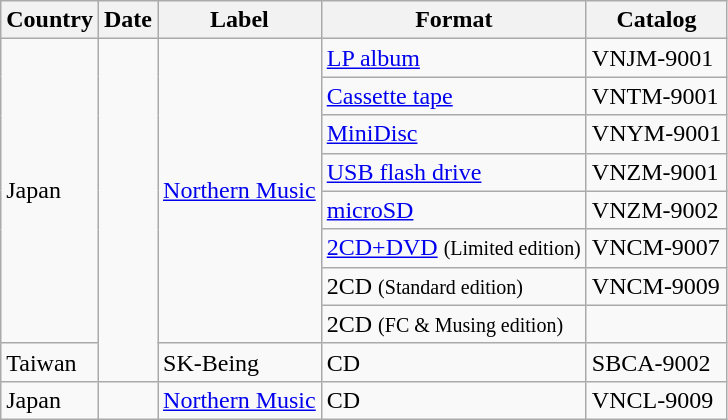<table class="wikitable">
<tr>
<th>Country</th>
<th>Date</th>
<th>Label</th>
<th>Format</th>
<th>Catalog</th>
</tr>
<tr>
<td rowspan="8">Japan</td>
<td rowspan="9"></td>
<td rowspan="8"><a href='#'>Northern Music</a></td>
<td><a href='#'>LP album</a></td>
<td>VNJM-9001</td>
</tr>
<tr>
<td><a href='#'>Cassette tape</a></td>
<td>VNTM-9001</td>
</tr>
<tr>
<td><a href='#'>MiniDisc</a></td>
<td>VNYM-9001</td>
</tr>
<tr>
<td><a href='#'>USB flash drive</a></td>
<td>VNZM-9001</td>
</tr>
<tr>
<td><a href='#'>microSD</a></td>
<td>VNZM-9002</td>
</tr>
<tr>
<td><a href='#'>2CD+DVD</a> <small>(Limited edition)</small></td>
<td>VNCM-9007</td>
</tr>
<tr>
<td>2CD <small>(Standard edition)</small></td>
<td>VNCM-9009</td>
</tr>
<tr>
<td>2CD <small>(FC & Musing edition)</small></td>
<td></td>
</tr>
<tr>
<td>Taiwan</td>
<td>SK-Being</td>
<td>CD</td>
<td>SBCA-9002</td>
</tr>
<tr>
<td>Japan</td>
<td></td>
<td><a href='#'>Northern Music</a></td>
<td>CD</td>
<td>VNCL-9009</td>
</tr>
</table>
